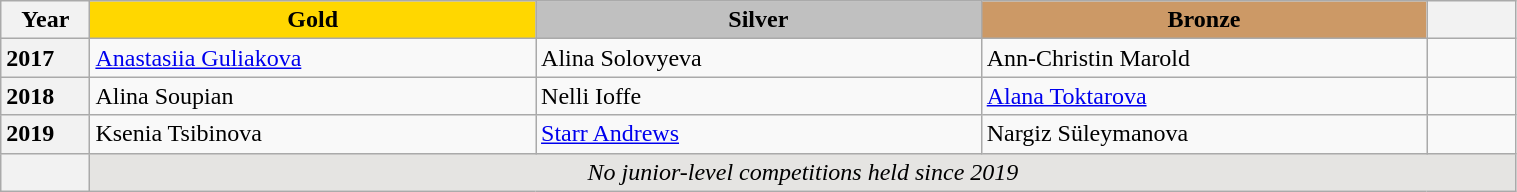<table class="wikitable unsortable" style="text-align:left; width:80%">
<tr>
<th scope="col" style="text-align:center; width:5%">Year</th>
<th scope="col" style="text-align:center; width:25%; background:gold">Gold</th>
<th scope="col" style="text-align:center; width:25%; background:silver">Silver</th>
<th scope="col" style="text-align:center; width:25%; background:#c96">Bronze</th>
<th scope="col" style="text-align:center; width:5%"></th>
</tr>
<tr>
<th scope="row" style="text-align:left">2017</th>
<td> <a href='#'>Anastasiia Guliakova</a></td>
<td> Alina Solovyeva</td>
<td> Ann-Christin Marold</td>
<td></td>
</tr>
<tr>
<th scope="row" style="text-align:left">2018</th>
<td> Alina Soupian</td>
<td> Nelli Ioffe</td>
<td> <a href='#'>Alana Toktarova</a></td>
<td></td>
</tr>
<tr>
<th scope="row" style="text-align:left">2019</th>
<td> Ksenia Tsibinova</td>
<td> <a href='#'>Starr Andrews</a></td>
<td> Nargiz Süleymanova</td>
<td></td>
</tr>
<tr>
<th scope="row" style="text-align:left"></th>
<td colspan="4" bgcolor="e5e4e2" align="center"><em>No junior-level competitions held since 2019</em></td>
</tr>
</table>
